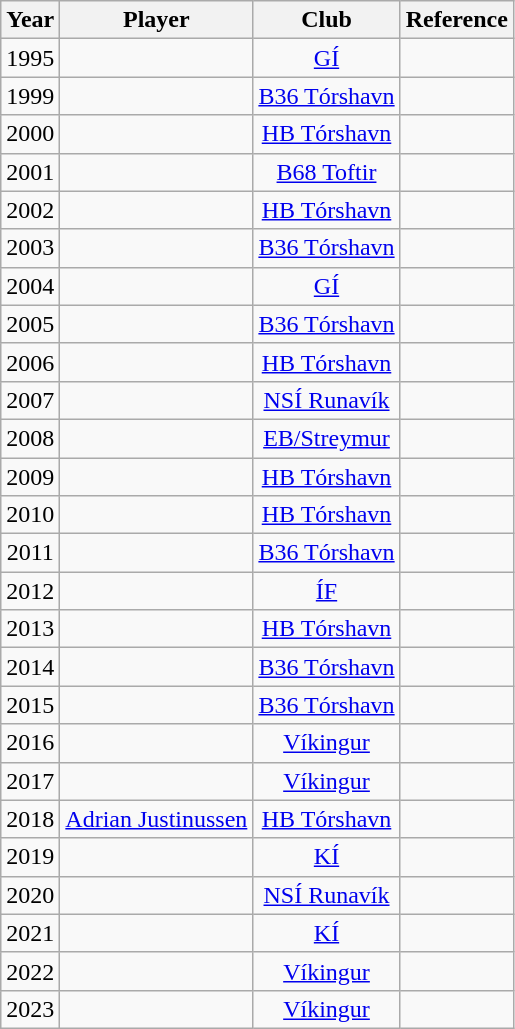<table class="wikitable sortable">
<tr>
<th>Year</th>
<th>Player</th>
<th>Club</th>
<th class="unsortable">Reference</th>
</tr>
<tr>
<td align="center">1995</td>
<td align="center"></td>
<td align="center"> <a href='#'>GÍ</a></td>
<td align="center"></td>
</tr>
<tr>
<td align="center">1999</td>
<td align="center"></td>
<td align="center"> <a href='#'>B36 Tórshavn</a></td>
<td align="center"></td>
</tr>
<tr>
<td align="center">2000</td>
<td align="center"></td>
<td align="center"> <a href='#'>HB Tórshavn</a></td>
<td align="center"></td>
</tr>
<tr>
<td align="center">2001</td>
<td align="center"></td>
<td align="center"> <a href='#'>B68 Toftir</a></td>
<td align="center"></td>
</tr>
<tr>
<td align="center">2002</td>
<td align="center"></td>
<td align="center"> <a href='#'>HB Tórshavn</a></td>
<td align="center"></td>
</tr>
<tr>
<td align="center">2003</td>
<td align="center"></td>
<td align="center"> <a href='#'>B36 Tórshavn</a></td>
<td align="center"></td>
</tr>
<tr>
<td align="center">2004</td>
<td align="center"></td>
<td align="center"> <a href='#'>GÍ</a></td>
<td align="center"></td>
</tr>
<tr>
<td align="center">2005</td>
<td align="center"></td>
<td align="center"> <a href='#'>B36 Tórshavn</a></td>
<td align="center"></td>
</tr>
<tr>
<td align="center">2006</td>
<td align="center"></td>
<td align="center"> <a href='#'>HB Tórshavn</a></td>
<td align="center"></td>
</tr>
<tr>
<td align="center">2007</td>
<td align="center"> </td>
<td align="center"> <a href='#'>NSÍ Runavík</a></td>
<td align="center"></td>
</tr>
<tr>
<td align="center">2008</td>
<td align="center"></td>
<td align="center"> <a href='#'>EB/Streymur</a></td>
<td align="center"></td>
</tr>
<tr>
<td align="center">2009</td>
<td align="center"></td>
<td align="center"> <a href='#'>HB Tórshavn</a></td>
<td align="center"></td>
</tr>
<tr>
<td align="center">2010</td>
<td align="center"></td>
<td align="center"> <a href='#'>HB Tórshavn</a></td>
<td align="center"></td>
</tr>
<tr>
<td align="center">2011</td>
<td align="center"> </td>
<td align="center"> <a href='#'>B36 Tórshavn</a></td>
<td align="center"></td>
</tr>
<tr>
<td align="center">2012</td>
<td align="center"> </td>
<td align="center"> <a href='#'>ÍF</a></td>
<td align="center"></td>
</tr>
<tr>
<td align="center">2013</td>
<td align="center"></td>
<td align="center"> <a href='#'>HB Tórshavn</a></td>
<td align="center"></td>
</tr>
<tr>
<td align="center">2014</td>
<td align="center"> </td>
<td align="center"> <a href='#'>B36 Tórshavn</a></td>
<td align="center"></td>
</tr>
<tr>
<td align="center">2015</td>
<td align="center"> </td>
<td align="center"> <a href='#'>B36 Tórshavn</a></td>
<td align="center"></td>
</tr>
<tr>
<td align="center">2016</td>
<td align="center"></td>
<td align="center"> <a href='#'>Víkingur</a></td>
<td align="center"></td>
</tr>
<tr>
<td align="center">2017</td>
<td align="center"></td>
<td align="center"> <a href='#'>Víkingur</a></td>
<td align="center"></td>
</tr>
<tr>
<td align="center">2018</td>
<td align="center"><a href='#'>Adrian Justinussen</a></td>
<td align="center"> <a href='#'>HB Tórshavn</a></td>
<td align="center"></td>
</tr>
<tr>
<td align="center">2019</td>
<td align="center"></td>
<td align="center"> <a href='#'>KÍ</a></td>
<td align="center"></td>
</tr>
<tr>
<td align="center">2020</td>
<td align="center"></td>
<td align="center"> <a href='#'>NSÍ Runavík</a></td>
<td align="center"></td>
</tr>
<tr>
<td align="center">2021</td>
<td align="center"></td>
<td align="center"> <a href='#'>KÍ</a></td>
<td align="center"></td>
</tr>
<tr>
<td align="center">2022</td>
<td align="center"></td>
<td align="center"> <a href='#'>Víkingur</a></td>
<td align="center"></td>
</tr>
<tr>
<td align="center">2023</td>
<td align="center"></td>
<td align="center"> <a href='#'>Víkingur</a></td>
<td align="center"></td>
</tr>
</table>
